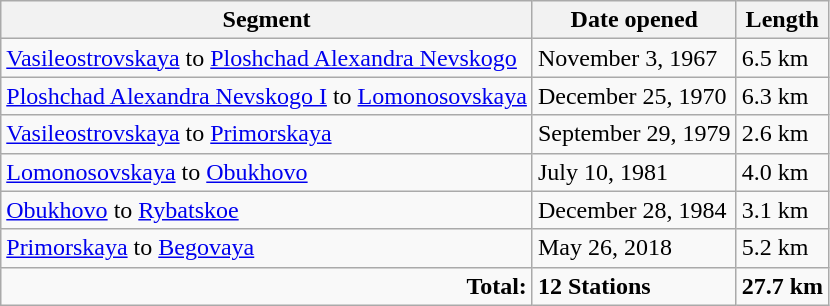<table class="wikitable" style="border-collapse: collapse; text-align: left;">
<tr>
<th>Segment</th>
<th>Date opened</th>
<th>Length</th>
</tr>
<tr>
<td><a href='#'>Vasileostrovskaya</a> to <a href='#'>Ploshchad Alexandra Nevskogo</a></td>
<td>November 3, 1967</td>
<td>6.5 km</td>
</tr>
<tr>
<td><a href='#'>Ploshchad Alexandra Nevskogo I</a> to <a href='#'>Lomonosovskaya</a></td>
<td>December 25, 1970</td>
<td>6.3 km</td>
</tr>
<tr>
<td><a href='#'>Vasileostrovskaya</a> to <a href='#'>Primorskaya</a></td>
<td>September 29, 1979</td>
<td>2.6 km</td>
</tr>
<tr>
<td><a href='#'>Lomonosovskaya</a> to <a href='#'>Obukhovo</a></td>
<td>July 10, 1981</td>
<td>4.0 km</td>
</tr>
<tr>
<td><a href='#'>Obukhovo</a> to <a href='#'>Rybatskoe</a></td>
<td>December 28, 1984</td>
<td>3.1 km</td>
</tr>
<tr>
<td><a href='#'>Primorskaya</a> to <a href='#'>Begovaya</a></td>
<td>May 26, 2018</td>
<td>5.2 km</td>
</tr>
<tr>
<td style="text-align:right"><strong>Total:</strong></td>
<td><strong>12 Stations</strong></td>
<td><strong>27.7 km</strong></td>
</tr>
</table>
